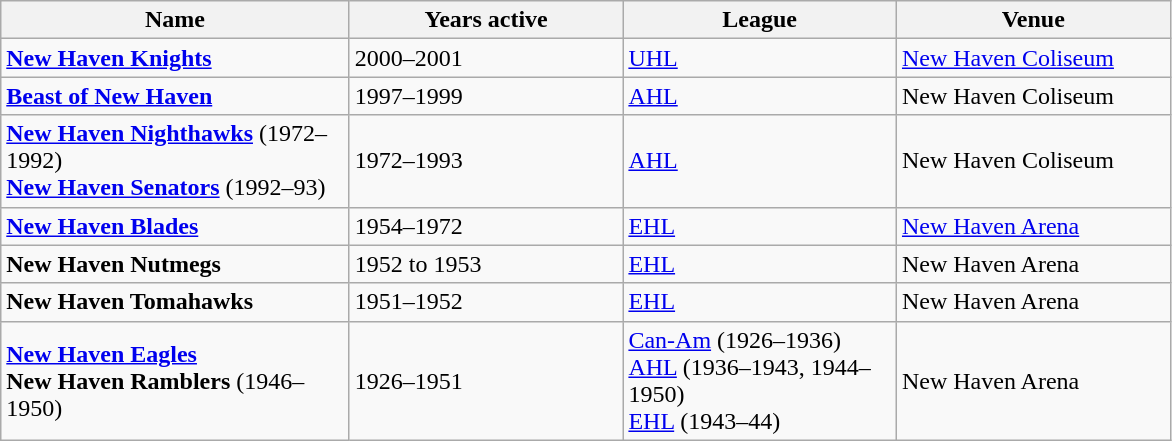<table class="wikitable">
<tr>
<th style="width:225px;"><strong>Name</strong></th>
<th style="width:175px;"><strong>Years active</strong></th>
<th style="width:175px;"><strong>League</strong></th>
<th style="width:175px;"><strong>Venue</strong></th>
</tr>
<tr>
<td><strong><a href='#'>New Haven Knights</a></strong></td>
<td>2000–2001</td>
<td><a href='#'>UHL</a></td>
<td><a href='#'>New Haven Coliseum</a></td>
</tr>
<tr>
<td><strong><a href='#'>Beast of New Haven</a></strong></td>
<td>1997–1999</td>
<td><a href='#'>AHL</a></td>
<td>New Haven Coliseum</td>
</tr>
<tr>
<td><strong><a href='#'>New Haven Nighthawks</a></strong> (1972–1992)<br><strong><a href='#'>New Haven Senators</a></strong> (1992–93)</td>
<td>1972–1993</td>
<td><a href='#'>AHL</a></td>
<td>New Haven Coliseum</td>
</tr>
<tr>
<td><strong><a href='#'>New Haven Blades</a></strong></td>
<td>1954–1972</td>
<td><a href='#'>EHL</a></td>
<td><a href='#'>New Haven Arena</a></td>
</tr>
<tr>
<td><strong>New Haven Nutmegs</strong></td>
<td>1952 to 1953</td>
<td><a href='#'>EHL</a></td>
<td>New Haven Arena</td>
</tr>
<tr>
<td><strong>New Haven Tomahawks</strong></td>
<td>1951–1952</td>
<td><a href='#'>EHL</a></td>
<td>New Haven Arena</td>
</tr>
<tr>
<td><strong><a href='#'>New Haven Eagles</a></strong><br> <strong>New Haven Ramblers</strong> (1946–1950)</td>
<td>1926–1951</td>
<td><a href='#'>Can-Am</a> (1926–1936)<br><a href='#'>AHL</a> (1936–1943, 1944–1950) <br><a href='#'>EHL</a> (1943–44)</td>
<td>New Haven Arena</td>
</tr>
</table>
